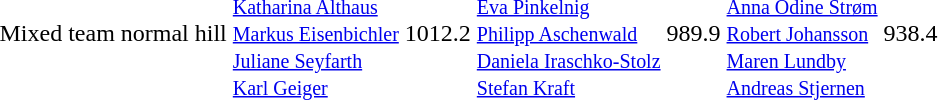<table>
<tr>
<td>Mixed team normal hill<br></td>
<td><br><small><a href='#'>Katharina Althaus</a><br><a href='#'>Markus Eisenbichler</a><br><a href='#'>Juliane Seyfarth</a><br><a href='#'>Karl Geiger</a></small></td>
<td>1012.2</td>
<td><br><small><a href='#'>Eva Pinkelnig</a><br><a href='#'>Philipp Aschenwald</a><br><a href='#'>Daniela Iraschko-Stolz</a><br><a href='#'>Stefan Kraft</a></small></td>
<td>989.9</td>
<td><br><small><a href='#'>Anna Odine Strøm</a><br><a href='#'>Robert Johansson</a><br><a href='#'>Maren Lundby</a><br><a href='#'>Andreas Stjernen</a></small></td>
<td>938.4</td>
</tr>
</table>
